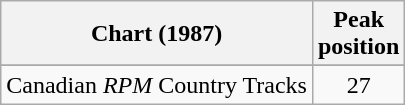<table class="wikitable sortable">
<tr>
<th>Chart (1987)</th>
<th>Peak<br>position</th>
</tr>
<tr>
</tr>
<tr>
<td>Canadian <em>RPM</em> Country Tracks</td>
<td align="center">27</td>
</tr>
</table>
